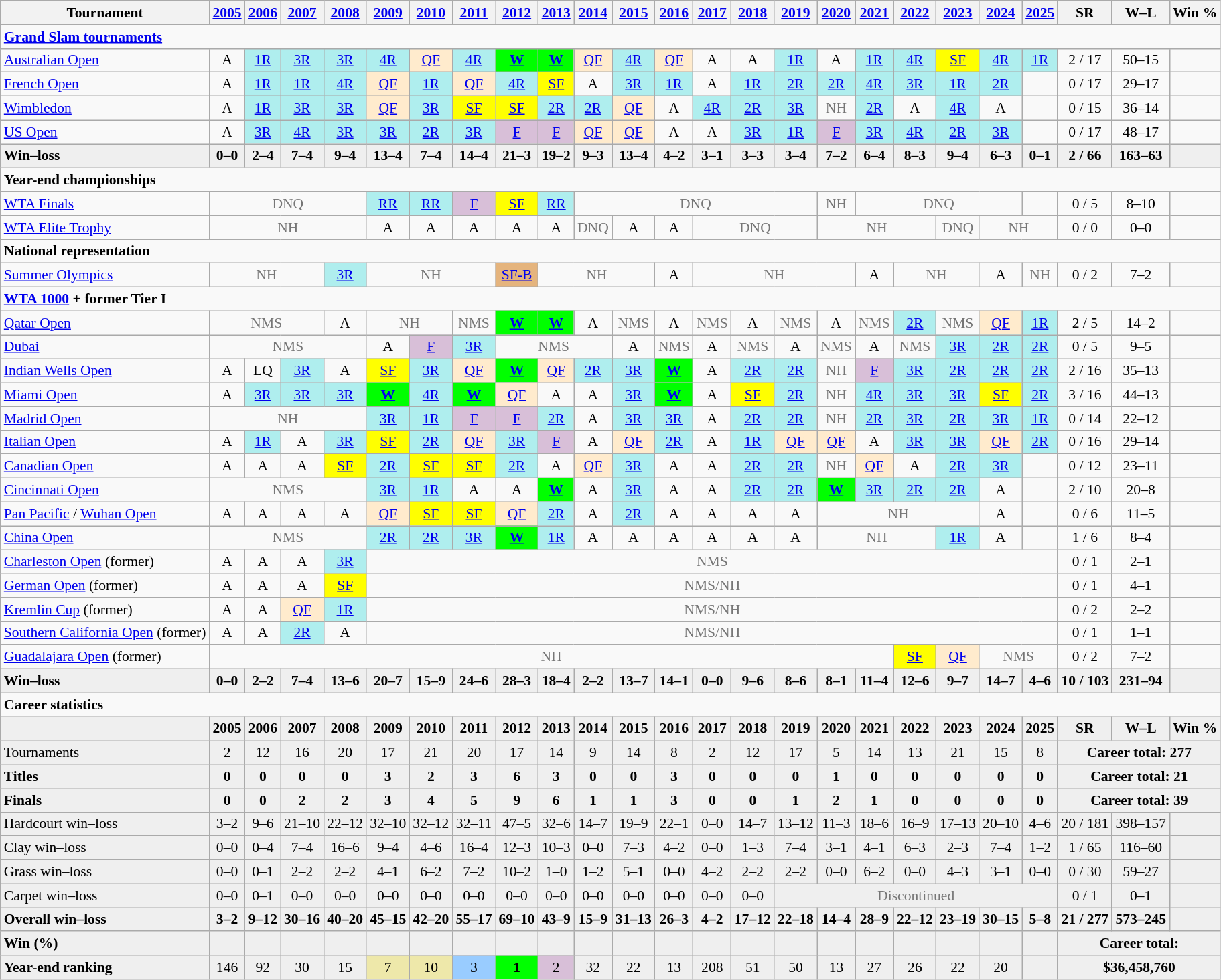<table class="wikitable nowrap" style=text-align:center;font-size:90%>
<tr>
<th>Tournament</th>
<th><a href='#'>2005</a></th>
<th><a href='#'>2006</a></th>
<th><a href='#'>2007</a></th>
<th><a href='#'>2008</a></th>
<th><a href='#'>2009</a></th>
<th><a href='#'>2010</a></th>
<th><a href='#'>2011</a></th>
<th><a href='#'>2012</a></th>
<th><a href='#'>2013</a></th>
<th><a href='#'>2014</a></th>
<th><a href='#'>2015</a></th>
<th><a href='#'>2016</a></th>
<th><a href='#'>2017</a></th>
<th><a href='#'>2018</a></th>
<th><a href='#'>2019</a></th>
<th><a href='#'>2020</a></th>
<th><a href='#'>2021</a></th>
<th><a href='#'>2022</a></th>
<th><a href='#'>2023</a></th>
<th><a href='#'>2024</a></th>
<th><a href='#'>2025</a></th>
<th>SR</th>
<th>W–L</th>
<th>Win %</th>
</tr>
<tr>
<td colspan="25" align="left"><strong><a href='#'>Grand Slam tournaments</a></strong></td>
</tr>
<tr>
<td align=left><a href='#'>Australian Open</a></td>
<td>A</td>
<td bgcolor=afeeee><a href='#'>1R</a></td>
<td bgcolor=afeeee><a href='#'>3R</a></td>
<td bgcolor=afeeee><a href='#'>3R</a></td>
<td bgcolor=afeeee><a href='#'>4R</a></td>
<td bgcolor=ffebcd><a href='#'>QF</a></td>
<td bgcolor=afeeee><a href='#'>4R</a></td>
<td bgcolor=lime><a href='#'><strong>W</strong></a></td>
<td bgcolor=lime><a href='#'><strong>W</strong></a></td>
<td bgcolor=ffebcd><a href='#'>QF</a></td>
<td bgcolor=afeeee><a href='#'>4R</a></td>
<td bgcolor=ffebcd><a href='#'>QF</a></td>
<td>A</td>
<td>A</td>
<td bgcolor=afeeee><a href='#'>1R</a></td>
<td>A</td>
<td bgcolor=afeeee><a href='#'>1R</a></td>
<td bgcolor=afeeee><a href='#'>4R</a></td>
<td bgcolor=yellow><a href='#'>SF</a></td>
<td bgcolor=afeeee><a href='#'>4R</a></td>
<td bgcolor=afeeee><a href='#'>1R</a></td>
<td>2 / 17</td>
<td>50–15</td>
<td></td>
</tr>
<tr>
<td align=left><a href='#'>French Open</a></td>
<td>A</td>
<td bgcolor=afeeee><a href='#'>1R</a></td>
<td bgcolor=afeeee><a href='#'>1R</a></td>
<td bgcolor=afeeee><a href='#'>4R</a></td>
<td bgcolor=ffebcd><a href='#'>QF</a></td>
<td bgcolor=afeeee><a href='#'>1R</a></td>
<td bgcolor=ffebcd><a href='#'>QF</a></td>
<td bgcolor=afeeee><a href='#'>4R</a></td>
<td bgcolor=yellow><a href='#'>SF</a></td>
<td>A</td>
<td bgcolor=afeeee><a href='#'>3R</a></td>
<td bgcolor=afeeee><a href='#'>1R</a></td>
<td>A</td>
<td bgcolor=afeeee><a href='#'>1R</a></td>
<td bgcolor=afeeee><a href='#'>2R</a></td>
<td bgcolor=afeeee><a href='#'>2R</a></td>
<td bgcolor=afeeee><a href='#'>4R</a></td>
<td bgcolor=afeeee><a href='#'>3R</a></td>
<td bgcolor=afeeee><a href='#'>1R</a></td>
<td bgcolor=afeeee><a href='#'>2R</a></td>
<td></td>
<td>0 / 17</td>
<td>29–17</td>
<td></td>
</tr>
<tr>
<td align=left><a href='#'>Wimbledon</a></td>
<td>A</td>
<td bgcolor=afeeee><a href='#'>1R</a></td>
<td bgcolor=afeeee><a href='#'>3R</a></td>
<td bgcolor=afeeee><a href='#'>3R</a></td>
<td bgcolor=ffebcd><a href='#'>QF</a></td>
<td bgcolor=afeeee><a href='#'>3R</a></td>
<td bgcolor=yellow><a href='#'>SF</a></td>
<td bgcolor=yellow><a href='#'>SF</a></td>
<td bgcolor=afeeee><a href='#'>2R</a></td>
<td bgcolor=afeeee><a href='#'>2R</a></td>
<td bgcolor=ffebcd><a href='#'>QF</a></td>
<td>A</td>
<td bgcolor=afeeee><a href='#'>4R</a></td>
<td bgcolor=afeeee><a href='#'>2R</a></td>
<td bgcolor=afeeee><a href='#'>3R</a></td>
<td style=color:#767676>NH</td>
<td bgcolor=afeeee><a href='#'>2R</a></td>
<td>A</td>
<td bgcolor=afeeee><a href='#'>4R</a></td>
<td>A</td>
<td></td>
<td>0 / 15</td>
<td>36–14</td>
<td></td>
</tr>
<tr>
<td align=left><a href='#'>US Open</a></td>
<td>A</td>
<td bgcolor=afeeee><a href='#'>3R</a></td>
<td bgcolor=afeeee><a href='#'>4R</a></td>
<td bgcolor=afeeee><a href='#'>3R</a></td>
<td bgcolor=afeeee><a href='#'>3R</a></td>
<td bgcolor=afeeee><a href='#'>2R</a></td>
<td bgcolor=afeeee><a href='#'>3R</a></td>
<td bgcolor=thistle><a href='#'>F</a></td>
<td bgcolor=thistle><a href='#'>F</a></td>
<td bgcolor=ffebcd><a href='#'>QF</a></td>
<td bgcolor=ffebcd><a href='#'>QF</a></td>
<td>A</td>
<td>A</td>
<td bgcolor=afeeee><a href='#'>3R</a></td>
<td bgcolor=afeeee><a href='#'>1R</a></td>
<td bgcolor=thistle><a href='#'>F</a></td>
<td bgcolor=afeeee><a href='#'>3R</a></td>
<td bgcolor=afeeee><a href='#'>4R</a></td>
<td bgcolor=afeeee><a href='#'>2R</a></td>
<td bgcolor=afeeee><a href='#'>3R</a></td>
<td></td>
<td>0 / 17</td>
<td>48–17</td>
<td></td>
</tr>
<tr style=font-weight:bold;background:#efefef>
<td align=left>Win–loss</td>
<td>0–0</td>
<td>2–4</td>
<td>7–4</td>
<td>9–4</td>
<td>13–4</td>
<td>7–4</td>
<td>14–4</td>
<td>21–3</td>
<td>19–2</td>
<td>9–3</td>
<td>13–4</td>
<td>4–2</td>
<td>3–1</td>
<td>3–3</td>
<td>3–4</td>
<td>7–2</td>
<td>6–4</td>
<td>8–3</td>
<td>9–4</td>
<td>6–3</td>
<td>0–1</td>
<td>2 / 66</td>
<td>163–63</td>
<td></td>
</tr>
<tr>
<td colspan="25" align="left"><strong>Year-end championships</strong></td>
</tr>
<tr>
<td align=left><a href='#'>WTA Finals</a></td>
<td colspan=4 style=color:#767676>DNQ</td>
<td bgcolor=afeeee><a href='#'>RR</a></td>
<td bgcolor=afeeee><a href='#'>RR</a></td>
<td bgcolor=thistle><a href='#'>F</a></td>
<td bgcolor=yellow><a href='#'>SF</a></td>
<td bgcolor=afeeee><a href='#'>RR</a></td>
<td colspan=6 style=color:#767676>DNQ</td>
<td style=color:#767676>NH</td>
<td colspan=4 style="color:#767676">DNQ</td>
<td></td>
<td>0 / 5</td>
<td>8–10</td>
<td></td>
</tr>
<tr>
<td align=left><a href='#'>WTA Elite Trophy</a></td>
<td colspan=4 style=color:#767676>NH</td>
<td>A</td>
<td>A</td>
<td>A</td>
<td>A</td>
<td>A</td>
<td style=color:#767676>DNQ</td>
<td>A</td>
<td>A</td>
<td colspan="3" style=color:#767676>DNQ</td>
<td colspan="3" style="color:#767676">NH</td>
<td style=color:#767676>DNQ</td>
<td colspan="2" style="color:#767676">NH</td>
<td>0 / 0</td>
<td>0–0</td>
<td><strong></strong></td>
</tr>
<tr>
<td colspan="25" align="left"><strong>National representation</strong></td>
</tr>
<tr>
<td align=left><a href='#'>Summer Olympics</a></td>
<td colspan=3 style=color:#767676>NH</td>
<td bgcolor=AFEEEE><a href='#'>3R</a></td>
<td colspan=3 style=color:#767676>NH</td>
<td style=background:#E5B47D><a href='#'>SF-B</a></td>
<td colspan=3 style=color:#767676>NH</td>
<td>A</td>
<td colspan=4 style=color:#767676>NH</td>
<td>A</td>
<td colspan=2 style=color:#767676>NH</td>
<td>A</td>
<td colspan=1 style=color:#767676>NH</td>
<td>0 / 2</td>
<td>7–2</td>
<td></td>
</tr>
<tr>
<td colspan="25" align="left"><strong><a href='#'>WTA 1000</a> + former Tier I</strong></td>
</tr>
<tr>
<td align=left><a href='#'>Qatar Open</a></td>
<td colspan=3 style=color:#767676>NMS</td>
<td>A</td>
<td colspan=2 style=color:#767676>NH</td>
<td style=color:#767676>NMS</td>
<td bgcolor=lime><a href='#'><strong>W</strong></a></td>
<td bgcolor=lime><a href='#'><strong>W</strong></a></td>
<td>A</td>
<td style=color:#767676>NMS</td>
<td>A</td>
<td style=color:#767676>NMS</td>
<td>A</td>
<td style=color:#767676>NMS</td>
<td>A</td>
<td style=color:#767676>NMS</td>
<td bgcolor=afeeee><a href='#'>2R</a></td>
<td style=color:#767676>NMS</td>
<td bgcolor=ffebcd><a href='#'>QF</a></td>
<td bgcolor=afeeee><a href='#'>1R</a></td>
<td>2 / 5</td>
<td>14–2</td>
<td></td>
</tr>
<tr>
<td align=left><a href='#'>Dubai</a></td>
<td colspan=4 style=color:#767676>NMS</td>
<td>A</td>
<td bgcolor=thistle><a href='#'>F</a></td>
<td bgcolor=afeeee><a href='#'>3R</a></td>
<td colspan=3 style=color:#767676>NMS</td>
<td>A</td>
<td style=color:#767676>NMS</td>
<td>A</td>
<td style=color:#767676>NMS</td>
<td>A</td>
<td style=color:#767676>NMS</td>
<td>A</td>
<td style=color:#767676>NMS</td>
<td bgcolor=afeeee><a href='#'>3R</a></td>
<td bgcolor=afeeee><a href='#'>2R</a></td>
<td bgcolor=afeeee><a href='#'>2R</a></td>
<td>0 / 5</td>
<td>9–5</td>
<td></td>
</tr>
<tr>
<td align=left><a href='#'>Indian Wells Open</a></td>
<td>A</td>
<td>LQ</td>
<td bgcolor=afeeee><a href='#'>3R</a></td>
<td>A</td>
<td bgcolor=yellow><a href='#'>SF</a></td>
<td bgcolor=afeeee><a href='#'>3R</a></td>
<td bgcolor=ffebcd><a href='#'>QF</a></td>
<td bgcolor=lime><a href='#'><strong>W</strong></a></td>
<td bgcolor=ffebcd><a href='#'>QF</a></td>
<td bgcolor=afeeee><a href='#'>2R</a></td>
<td bgcolor=afeeee><a href='#'>3R</a></td>
<td bgcolor=lime><a href='#'><strong>W</strong></a></td>
<td>A</td>
<td bgcolor=afeeee><a href='#'>2R</a></td>
<td bgcolor=afeeee><a href='#'>2R</a></td>
<td style=color:#767676>NH</td>
<td bgcolor=thistle><a href='#'>F</a></td>
<td bgcolor=afeeee><a href='#'>3R</a></td>
<td bgcolor=afeeee><a href='#'>2R</a></td>
<td bgcolor=afeeee><a href='#'>2R</a></td>
<td bgcolor=afeeee><a href='#'>2R</a></td>
<td>2 / 16</td>
<td>35–13</td>
<td></td>
</tr>
<tr>
<td align=left><a href='#'>Miami Open</a></td>
<td>A</td>
<td bgcolor=afeeee><a href='#'>3R</a></td>
<td bgcolor=afeeee><a href='#'>3R</a></td>
<td bgcolor=afeeee><a href='#'>3R</a></td>
<td bgcolor=lime><a href='#'><strong>W</strong></a></td>
<td bgcolor=afeeee><a href='#'>4R</a></td>
<td bgcolor=lime><a href='#'><strong>W</strong></a></td>
<td bgcolor=ffebcd><a href='#'>QF</a></td>
<td>A</td>
<td>A</td>
<td bgcolor=afeeee><a href='#'>3R</a></td>
<td bgcolor=lime><a href='#'><strong>W</strong></a></td>
<td>A</td>
<td bgcolor=yellow><a href='#'>SF</a></td>
<td bgcolor=afeeee><a href='#'>2R</a></td>
<td style=color:#767676>NH</td>
<td bgcolor=afeeee><a href='#'>4R</a></td>
<td bgcolor=afeeee><a href='#'>3R</a></td>
<td bgcolor=afeeee><a href='#'>3R</a></td>
<td bgcolor=yellow><a href='#'>SF</a></td>
<td bgcolor=afeeee><a href='#'>2R</a></td>
<td>3 / 16</td>
<td>44–13</td>
<td></td>
</tr>
<tr>
<td align=left><a href='#'>Madrid Open</a></td>
<td colspan=4 style=color:#767676>NH</td>
<td bgcolor=afeeee><a href='#'>3R</a></td>
<td bgcolor=afeeee><a href='#'>1R</a></td>
<td bgcolor=thistle><a href='#'>F</a></td>
<td bgcolor=thistle><a href='#'>F</a></td>
<td bgcolor=afeeee><a href='#'>2R</a></td>
<td>A</td>
<td bgcolor=afeeee><a href='#'>3R</a></td>
<td bgcolor=afeeee><a href='#'>3R</a></td>
<td>A</td>
<td bgcolor=afeeee><a href='#'>2R</a></td>
<td bgcolor=afeeee><a href='#'>2R</a></td>
<td style=color:#767676>NH</td>
<td bgcolor=afeeee><a href='#'>2R</a></td>
<td bgcolor=afeeee><a href='#'>3R</a></td>
<td bgcolor=afeeee><a href='#'>2R</a></td>
<td bgcolor=afeeee><a href='#'>3R</a></td>
<td bgcolor=afeeee><a href='#'>1R</a></td>
<td>0 / 14</td>
<td>22–12</td>
<td></td>
</tr>
<tr>
<td align=left><a href='#'>Italian Open</a></td>
<td>A</td>
<td bgcolor=afeeee><a href='#'>1R</a></td>
<td>A</td>
<td bgcolor=afeeee><a href='#'>3R</a></td>
<td bgcolor=yellow><a href='#'>SF</a></td>
<td bgcolor=afeeee><a href='#'>2R</a></td>
<td bgcolor=ffebcd><a href='#'>QF</a></td>
<td bgcolor=afeeee><a href='#'>3R</a></td>
<td bgcolor=thistle><a href='#'>F</a></td>
<td>A</td>
<td bgcolor=ffebcd><a href='#'>QF</a></td>
<td bgcolor=afeeee><a href='#'>2R</a></td>
<td>A</td>
<td bgcolor=afeeee><a href='#'>1R</a></td>
<td bgcolor=ffebcd><a href='#'>QF</a></td>
<td bgcolor=ffebcd><a href='#'>QF</a></td>
<td>A</td>
<td bgcolor=afeeee><a href='#'>3R</a></td>
<td bgcolor=afeeee><a href='#'>3R</a></td>
<td bgcolor=ffebcd><a href='#'>QF</a></td>
<td bgcolor=afeeee><a href='#'>2R</a></td>
<td>0 / 16</td>
<td>29–14</td>
<td></td>
</tr>
<tr>
<td align=left><a href='#'>Canadian Open</a></td>
<td>A</td>
<td>A</td>
<td>A</td>
<td bgcolor=yellow><a href='#'>SF</a></td>
<td bgcolor=afeeee><a href='#'>2R</a></td>
<td bgcolor=yellow><a href='#'>SF</a></td>
<td bgcolor=yellow><a href='#'>SF</a></td>
<td bgcolor=afeeee><a href='#'>2R</a></td>
<td>A</td>
<td bgcolor=ffebcd><a href='#'>QF</a></td>
<td bgcolor=afeeee><a href='#'>3R</a></td>
<td>A</td>
<td>A</td>
<td bgcolor=afeeee><a href='#'>2R</a></td>
<td bgcolor=afeeee><a href='#'>2R</a></td>
<td style=color:#767676>NH</td>
<td bgcolor=ffebcd><a href='#'>QF</a></td>
<td>A</td>
<td bgcolor=afeeee><a href='#'>2R</a></td>
<td bgcolor=afeeee><a href='#'>3R</a></td>
<td></td>
<td>0 / 12</td>
<td>23–11</td>
<td></td>
</tr>
<tr>
<td align=left><a href='#'>Cincinnati Open</a></td>
<td colspan=4 style=color:#767676>NMS</td>
<td bgcolor=afeeee><a href='#'>3R</a></td>
<td bgcolor=afeeee><a href='#'>1R</a></td>
<td>A</td>
<td>A</td>
<td bgcolor=lime><a href='#'><strong>W</strong></a></td>
<td>A</td>
<td bgcolor=afeeee><a href='#'>3R</a></td>
<td>A</td>
<td>A</td>
<td bgcolor=afeeee><a href='#'>2R</a></td>
<td bgcolor=afeeee><a href='#'>2R</a></td>
<td bgcolor=lime><a href='#'><strong>W</strong></a></td>
<td bgcolor=afeeee><a href='#'>3R</a></td>
<td bgcolor=afeeee><a href='#'>2R</a></td>
<td bgcolor=afeeee><a href='#'>2R</a></td>
<td>A</td>
<td></td>
<td>2 / 10</td>
<td>20–8</td>
<td></td>
</tr>
<tr>
<td align=left><a href='#'>Pan Pacific</a> / <a href='#'>Wuhan Open</a></td>
<td>A</td>
<td>A</td>
<td>A</td>
<td>A</td>
<td bgcolor=ffebcd><a href='#'>QF</a></td>
<td bgcolor=yellow><a href='#'>SF</a></td>
<td bgcolor=yellow><a href='#'>SF</a></td>
<td bgcolor=ffebcd><a href='#'>QF</a></td>
<td bgcolor=afeeee><a href='#'>2R</a></td>
<td>A</td>
<td bgcolor=afeeee><a href='#'>2R</a></td>
<td>A</td>
<td>A</td>
<td>A</td>
<td>A</td>
<td colspan="4" style="color:#767676">NH</td>
<td>A</td>
<td></td>
<td>0 / 6</td>
<td>11–5</td>
<td></td>
</tr>
<tr>
<td align=left><a href='#'>China Open</a></td>
<td colspan=4 style=color:#767676>NMS</td>
<td bgcolor=afeeee><a href='#'>2R</a></td>
<td bgcolor=afeeee><a href='#'>2R</a></td>
<td bgcolor=afeeee><a href='#'>3R</a></td>
<td bgcolor=lime><a href='#'><strong>W</strong></a></td>
<td bgcolor=afeeee><a href='#'>1R</a></td>
<td>A</td>
<td>A</td>
<td>A</td>
<td>A</td>
<td>A</td>
<td>A</td>
<td colspan="3" style="color:#767676">NH</td>
<td bgcolor=afeeee><a href='#'>1R</a></td>
<td>A</td>
<td></td>
<td>1 / 6</td>
<td>8–4</td>
<td></td>
</tr>
<tr>
<td align=left><a href='#'>Charleston Open</a> (former)</td>
<td>A</td>
<td>A</td>
<td>A</td>
<td bgcolor=afeeee><a href='#'>3R</a></td>
<td colspan="17" style=color:#767676>NMS</td>
<td>0 / 1</td>
<td>2–1</td>
<td></td>
</tr>
<tr>
<td align=left><a href='#'>German Open</a> (former)</td>
<td>A</td>
<td>A</td>
<td>A</td>
<td bgcolor=yellow><a href='#'>SF</a></td>
<td colspan="17" style=color:#767676>NMS/NH</td>
<td>0 / 1</td>
<td>4–1</td>
<td></td>
</tr>
<tr>
<td align=left><a href='#'>Kremlin Cup</a> (former)</td>
<td>A</td>
<td>A</td>
<td bgcolor=ffebcd><a href='#'>QF</a></td>
<td bgcolor=afeeee><a href='#'>1R</a></td>
<td colspan="17" style=color:#767676>NMS/NH</td>
<td>0 / 2</td>
<td>2–2</td>
<td></td>
</tr>
<tr>
<td align=left><a href='#'>Southern California Open</a> (former)</td>
<td>A</td>
<td>A</td>
<td bgcolor=afeeee><a href='#'>2R</a></td>
<td>A</td>
<td colspan="17" style=color:#767676>NMS/NH</td>
<td>0 / 1</td>
<td>1–1</td>
<td></td>
</tr>
<tr>
<td align=left><a href='#'>Guadalajara Open</a> (former)</td>
<td colspan="17"  style=color:#767676>NH</td>
<td bgcolor= yellow><a href='#'>SF</a></td>
<td bgcolor= ffebcd><a href='#'>QF</a></td>
<td colspan=2 style=color:#767676>NMS</td>
<td>0 / 2</td>
<td>7–2</td>
<td></td>
</tr>
<tr style=font-weight:bold;background:#efefef>
<td align=left>Win–loss</td>
<td>0–0</td>
<td>2–2</td>
<td>7–4</td>
<td>13–6</td>
<td>20–7</td>
<td>15–9</td>
<td>24–6</td>
<td>28–3</td>
<td>18–4</td>
<td>2–2</td>
<td>13–7</td>
<td>14–1</td>
<td>0–0</td>
<td>9–6</td>
<td>8–6</td>
<td>8–1</td>
<td>11–4</td>
<td>12–6</td>
<td>9–7</td>
<td>14–7</td>
<td>4–6</td>
<td>10 / 103</td>
<td>231–94</td>
<td></td>
</tr>
<tr>
<td colspan="25" align="left"><strong>Career statistics</strong></td>
</tr>
<tr style=font-weight:bold;background:#efefef>
<td></td>
<td>2005</td>
<td>2006</td>
<td>2007</td>
<td>2008</td>
<td>2009</td>
<td>2010</td>
<td>2011</td>
<td>2012</td>
<td>2013</td>
<td>2014</td>
<td>2015</td>
<td>2016</td>
<td>2017</td>
<td>2018</td>
<td>2019</td>
<td>2020</td>
<td>2021</td>
<td>2022</td>
<td>2023</td>
<td>2024</td>
<td>2025</td>
<td>SR</td>
<td>W–L</td>
<td>Win %</td>
</tr>
<tr bgcolor=efefef>
<td align=left>Tournaments</td>
<td>2</td>
<td>12</td>
<td>16</td>
<td>20</td>
<td>17</td>
<td>21</td>
<td>20</td>
<td>17</td>
<td>14</td>
<td>9</td>
<td>14</td>
<td>8</td>
<td>2</td>
<td>12</td>
<td>17</td>
<td>5</td>
<td>14</td>
<td>13</td>
<td>21</td>
<td>15</td>
<td>8</td>
<td colspan=3><strong>Career total: 277</strong></td>
</tr>
<tr style=font-weight:bold;background:#efefef>
<td style=text-align:left>Titles</td>
<td>0</td>
<td>0</td>
<td>0</td>
<td>0</td>
<td>3</td>
<td>2</td>
<td>3</td>
<td>6</td>
<td>3</td>
<td>0</td>
<td>0</td>
<td>3</td>
<td>0</td>
<td>0</td>
<td>0</td>
<td>1</td>
<td>0</td>
<td>0</td>
<td>0</td>
<td>0</td>
<td>0</td>
<td colspan=3>Career total: 21</td>
</tr>
<tr style=font-weight:bold;background:#efefef>
<td style=text-align:left>Finals</td>
<td>0</td>
<td>0</td>
<td>2</td>
<td>2</td>
<td>3</td>
<td>4</td>
<td>5</td>
<td>9</td>
<td>6</td>
<td>1</td>
<td>1</td>
<td>3</td>
<td>0</td>
<td>0</td>
<td>1</td>
<td>2</td>
<td>1</td>
<td>0</td>
<td>0</td>
<td>0</td>
<td>0</td>
<td colspan=3>Career total: 39</td>
</tr>
<tr bgcolor=efefef>
<td align=left>Hardcourt win–loss</td>
<td>3–2</td>
<td>9–6</td>
<td>21–10</td>
<td>22–12</td>
<td>32–10</td>
<td>32–12</td>
<td>32–11</td>
<td>47–5</td>
<td>32–6</td>
<td>14–7</td>
<td>19–9</td>
<td>22–1</td>
<td>0–0</td>
<td>14–7</td>
<td>13–12</td>
<td>11–3</td>
<td>18–6</td>
<td>16–9</td>
<td>17–13</td>
<td>20–10</td>
<td>4–6</td>
<td>20 / 181</td>
<td>398–157</td>
<td></td>
</tr>
<tr bgcolor=efefef>
<td align=left>Clay win–loss</td>
<td>0–0</td>
<td>0–4</td>
<td>7–4</td>
<td>16–6</td>
<td>9–4</td>
<td>4–6</td>
<td>16–4</td>
<td>12–3</td>
<td>10–3</td>
<td>0–0</td>
<td>7–3</td>
<td>4–2</td>
<td>0–0</td>
<td>1–3</td>
<td>7–4</td>
<td>3–1</td>
<td>4–1</td>
<td>6–3</td>
<td>2–3</td>
<td>7–4</td>
<td>1–2</td>
<td>1 / 65</td>
<td>116–60</td>
<td></td>
</tr>
<tr bgcolor=efefef>
<td align=left>Grass win–loss</td>
<td>0–0</td>
<td>0–1</td>
<td>2–2</td>
<td>2–2</td>
<td>4–1</td>
<td>6–2</td>
<td>7–2</td>
<td>10–2</td>
<td>1–0</td>
<td>1–2</td>
<td>5–1</td>
<td>0–0</td>
<td>4–2</td>
<td>2–2</td>
<td>2–2</td>
<td>0–0</td>
<td>6–2</td>
<td>0–0</td>
<td>4–3</td>
<td>3–1</td>
<td>0–0</td>
<td>0 / 30</td>
<td>59–27</td>
<td></td>
</tr>
<tr bgcolor=efefef>
<td align=left>Carpet win–loss</td>
<td>0–0</td>
<td>0–1</td>
<td>0–0</td>
<td>0–0</td>
<td>0–0</td>
<td>0–0</td>
<td>0–0</td>
<td>0–0</td>
<td>0–0</td>
<td>0–0</td>
<td>0–0</td>
<td>0–0</td>
<td>0–0</td>
<td>0–0</td>
<td colspan="7" style="color:#767676">Discontinued</td>
<td>0 / 1</td>
<td>0–1</td>
<td></td>
</tr>
<tr style=font-weight:bold;background:#efefef>
<td style=text-align:left>Overall win–loss</td>
<td>3–2</td>
<td>9–12</td>
<td>30–16</td>
<td>40–20</td>
<td>45–15</td>
<td>42–20</td>
<td>55–17</td>
<td>69–10</td>
<td>43–9</td>
<td>15–9</td>
<td>31–13</td>
<td>26–3</td>
<td>4–2</td>
<td>17–12</td>
<td>22–18</td>
<td>14–4</td>
<td>28–9</td>
<td>22–12</td>
<td>23–19</td>
<td>30–15</td>
<td>5–8</td>
<td>21 / 277</td>
<td>573–245</td>
<td></td>
</tr>
<tr style=font-weight:bold;background:#efefef>
<td style=text-align:left>Win (%)</td>
<td></td>
<td></td>
<td></td>
<td></td>
<td></td>
<td></td>
<td></td>
<td></td>
<td></td>
<td></td>
<td></td>
<td></td>
<td></td>
<td></td>
<td></td>
<td></td>
<td></td>
<td></td>
<td></td>
<td></td>
<td></td>
<td colspan=3>Career total: </td>
</tr>
<tr bgcolor=efefef>
<td align=left><strong>Year-end ranking</strong></td>
<td>146</td>
<td>92</td>
<td>30</td>
<td>15</td>
<td bgcolor=eee8aa>7</td>
<td bgcolor=eee8aa>10</td>
<td bgcolor=99ccff>3</td>
<td bgcolor=lime><strong>1</strong></td>
<td bgcolor=thistle>2</td>
<td>32</td>
<td>22</td>
<td>13</td>
<td>208</td>
<td>51</td>
<td>50</td>
<td>13</td>
<td>27</td>
<td>26</td>
<td>22</td>
<td>20</td>
<td></td>
<td colspan=3><strong>$36,458,760</strong></td>
</tr>
</table>
